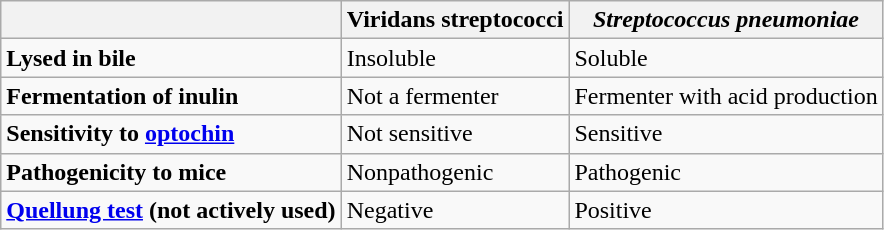<table class="wikitable">
<tr>
<th></th>
<th>Viridans streptococci</th>
<th><em>Streptococcus pneumoniae</em></th>
</tr>
<tr>
<td><strong>Lysed in bile</strong></td>
<td>Insoluble</td>
<td>Soluble</td>
</tr>
<tr>
<td><strong>Fermentation of inulin</strong></td>
<td>Not a fermenter</td>
<td>Fermenter with acid production</td>
</tr>
<tr>
<td><strong>Sensitivity to <a href='#'>optochin</a></strong></td>
<td>Not sensitive</td>
<td>Sensitive</td>
</tr>
<tr>
<td><strong>Pathogenicity to mice</strong></td>
<td>Nonpathogenic</td>
<td>Pathogenic</td>
</tr>
<tr>
<td><strong><a href='#'>Quellung test</a> (not actively used)</strong></td>
<td>Negative</td>
<td>Positive</td>
</tr>
</table>
